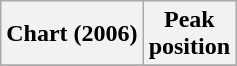<table class="wikitable">
<tr>
<th>Chart (2006)</th>
<th>Peak<br>position</th>
</tr>
<tr>
</tr>
</table>
